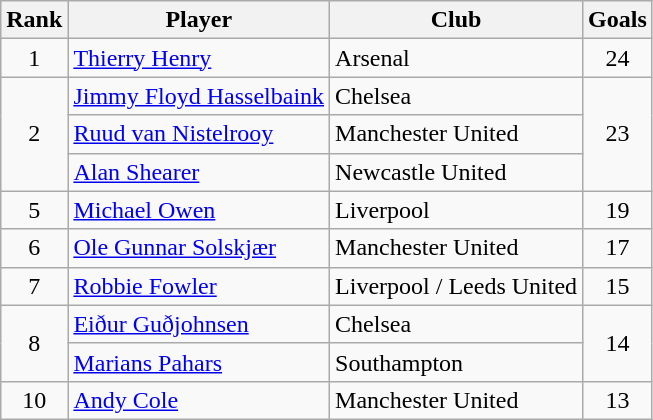<table class="wikitable" style="text-align:center">
<tr>
<th>Rank</th>
<th>Player</th>
<th>Club</th>
<th>Goals</th>
</tr>
<tr>
<td>1</td>
<td align="left"> <a href='#'>Thierry Henry</a></td>
<td align="left">Arsenal</td>
<td>24</td>
</tr>
<tr>
<td rowspan="3">2</td>
<td align="left"> <a href='#'>Jimmy Floyd Hasselbaink</a></td>
<td align="left">Chelsea</td>
<td rowspan=3>23</td>
</tr>
<tr>
<td align="left"> <a href='#'>Ruud van Nistelrooy</a></td>
<td align="left">Manchester United</td>
</tr>
<tr>
<td align="left"> <a href='#'>Alan Shearer</a></td>
<td align="left">Newcastle United</td>
</tr>
<tr>
<td>5</td>
<td align="left"> <a href='#'>Michael Owen</a></td>
<td align="left">Liverpool</td>
<td>19</td>
</tr>
<tr>
<td>6</td>
<td align="left"> <a href='#'>Ole Gunnar Solskjær</a></td>
<td align="left">Manchester United</td>
<td>17</td>
</tr>
<tr>
<td>7</td>
<td align="left"> <a href='#'>Robbie Fowler</a></td>
<td align="left">Liverpool / Leeds United</td>
<td>15</td>
</tr>
<tr>
<td rowspan="2">8</td>
<td align="left"> <a href='#'>Eiður Guðjohnsen</a></td>
<td align="left">Chelsea</td>
<td rowspan=2>14</td>
</tr>
<tr>
<td align="left"> <a href='#'>Marians Pahars</a></td>
<td align="left">Southampton</td>
</tr>
<tr>
<td>10</td>
<td align="left"> <a href='#'>Andy Cole</a></td>
<td align="left">Manchester United</td>
<td>13</td>
</tr>
</table>
